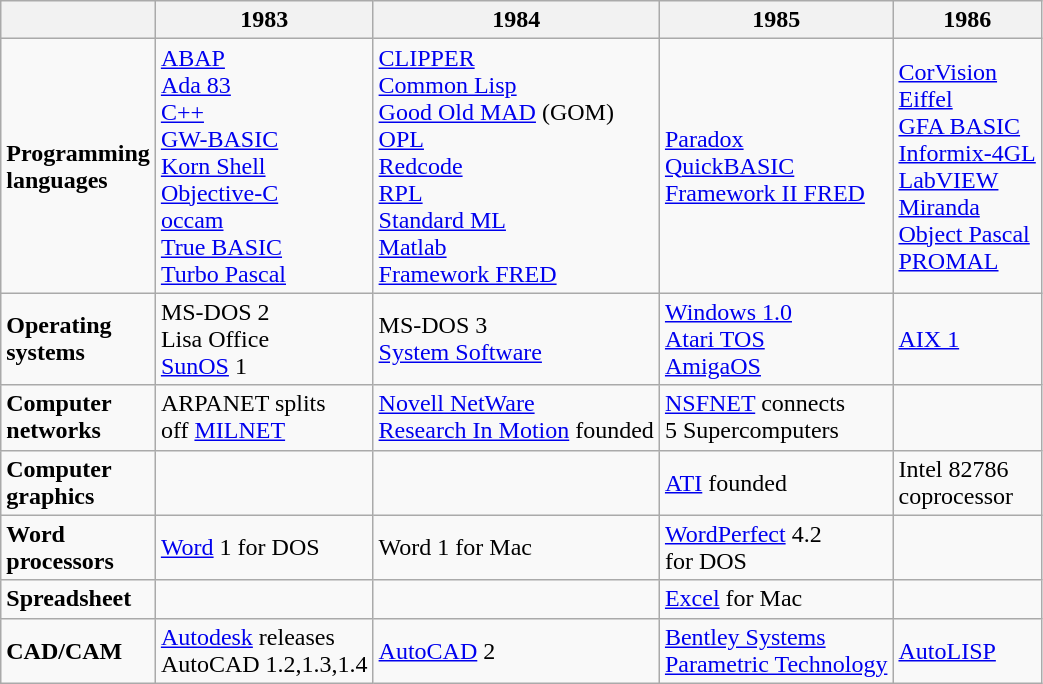<table class="wikitable">
<tr>
<th></th>
<th>1983</th>
<th>1984</th>
<th>1985</th>
<th>1986</th>
</tr>
<tr>
<td><strong>Programming<br>languages</strong></td>
<td><a href='#'>ABAP</a><br><a href='#'>Ada 83</a> <br><a href='#'>C++</a><br><a href='#'>GW-BASIC</a><br><a href='#'>Korn Shell</a><br><a href='#'>Objective-C</a><br><a href='#'>occam</a><br><a href='#'>True BASIC</a><br><a href='#'>Turbo Pascal</a></td>
<td><a href='#'>CLIPPER</a><br><a href='#'>Common Lisp</a><br> <a href='#'>Good Old MAD</a> (GOM)<br><a href='#'>OPL</a><br><a href='#'>Redcode</a><br><a href='#'>RPL</a><br><a href='#'>Standard ML</a><br><a href='#'>Matlab</a><br><a href='#'>Framework FRED</a></td>
<td><a href='#'>Paradox</a><br><a href='#'>QuickBASIC</a><br><a href='#'>Framework II FRED</a></td>
<td><a href='#'>CorVision</a><br><a href='#'>Eiffel</a><br><a href='#'>GFA BASIC</a><br><a href='#'>Informix-4GL</a><br><a href='#'>LabVIEW</a><br><a href='#'>Miranda</a><br><a href='#'>Object Pascal</a><br><a href='#'>PROMAL</a></td>
</tr>
<tr>
<td><strong>Operating<br>systems</strong></td>
<td>MS-DOS 2<br>Lisa Office<br><a href='#'>SunOS</a> 1</td>
<td>MS-DOS 3<br><a href='#'>System Software</a></td>
<td><a href='#'>Windows 1.0</a><br><a href='#'>Atari TOS</a><br><a href='#'>AmigaOS</a></td>
<td><a href='#'>AIX 1</a></td>
</tr>
<tr>
<td><strong>Computer<br>networks</strong></td>
<td>ARPANET splits<br> off <a href='#'>MILNET</a></td>
<td><a href='#'>Novell NetWare</a><br><a href='#'>Research In Motion</a> founded</td>
<td><a href='#'>NSFNET</a> connects<br>5 Supercomputers</td>
<td></td>
</tr>
<tr>
<td><strong>Computer<br>graphics</strong></td>
<td></td>
<td></td>
<td><a href='#'>ATI</a> founded</td>
<td>Intel 82786<br>coprocessor</td>
</tr>
<tr>
<td><strong>Word<br>processors</strong></td>
<td><a href='#'>Word</a> 1 for DOS</td>
<td>Word 1 for Mac</td>
<td><a href='#'>WordPerfect</a> 4.2<br>for DOS</td>
<td></td>
</tr>
<tr>
<td><strong>Spreadsheet</strong></td>
<td></td>
<td></td>
<td><a href='#'>Excel</a> for Mac</td>
<td></td>
</tr>
<tr>
<td><strong>CAD/CAM</strong></td>
<td><a href='#'>Autodesk</a> releases<br>AutoCAD 1.2,1.3,1.4</td>
<td><a href='#'>AutoCAD</a> 2</td>
<td><a href='#'>Bentley Systems</a><br><a href='#'>Parametric Technology</a></td>
<td><a href='#'>AutoLISP</a></td>
</tr>
</table>
